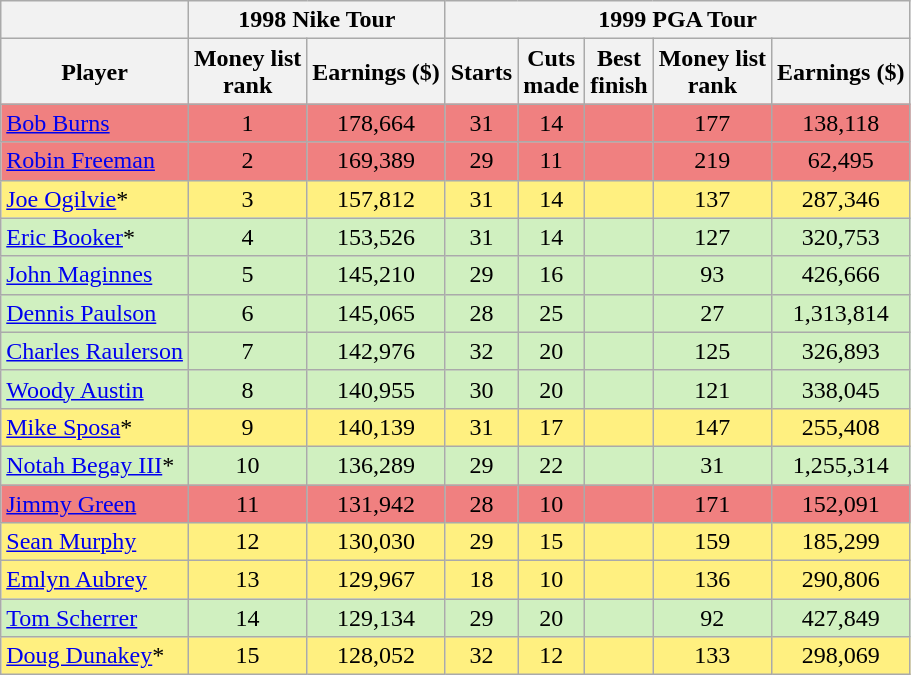<table class="wikitable sortable" style="text-align:center">
<tr>
<th></th>
<th colspan=2>1998 Nike Tour</th>
<th colspan=6>1999 PGA Tour</th>
</tr>
<tr>
<th>Player</th>
<th>Money list<br>rank</th>
<th>Earnings ($)</th>
<th>Starts</th>
<th>Cuts<br>made</th>
<th>Best<br>finish</th>
<th>Money list<br>rank</th>
<th>Earnings ($)</th>
</tr>
<tr style="background:#F08080;">
<td align=left> <a href='#'>Bob Burns</a></td>
<td>1</td>
<td>178,664</td>
<td>31</td>
<td>14</td>
<td></td>
<td>177</td>
<td>138,118</td>
</tr>
<tr style="background:#F08080;">
<td align=left> <a href='#'>Robin Freeman</a></td>
<td>2</td>
<td>169,389</td>
<td>29</td>
<td>11</td>
<td></td>
<td>219</td>
<td>62,495</td>
</tr>
<tr style="background:#FFF080;">
<td align=left> <a href='#'>Joe Ogilvie</a>*</td>
<td>3</td>
<td>157,812</td>
<td>31</td>
<td>14</td>
<td></td>
<td>137</td>
<td>287,346</td>
</tr>
<tr style="background:#D0F0C0;">
<td align=left> <a href='#'>Eric Booker</a>*</td>
<td>4</td>
<td>153,526</td>
<td>31</td>
<td>14</td>
<td></td>
<td>127</td>
<td>320,753</td>
</tr>
<tr style="background:#D0F0C0;">
<td align=left> <a href='#'>John Maginnes</a></td>
<td>5</td>
<td>145,210</td>
<td>29</td>
<td>16</td>
<td></td>
<td>93</td>
<td>426,666</td>
</tr>
<tr style="background:#D0F0C0;">
<td align=left> <a href='#'>Dennis Paulson</a></td>
<td>6</td>
<td>145,065</td>
<td>28</td>
<td>25</td>
<td></td>
<td>27</td>
<td>1,313,814</td>
</tr>
<tr style="background:#D0F0C0;">
<td align=left> <a href='#'>Charles Raulerson</a></td>
<td>7</td>
<td>142,976</td>
<td>32</td>
<td>20</td>
<td></td>
<td>125</td>
<td>326,893</td>
</tr>
<tr style="background:#D0F0C0;">
<td align=left> <a href='#'>Woody Austin</a></td>
<td>8</td>
<td>140,955</td>
<td>30</td>
<td>20</td>
<td></td>
<td>121</td>
<td>338,045</td>
</tr>
<tr style="background:#FFF080;">
<td align=left> <a href='#'>Mike Sposa</a>*</td>
<td>9</td>
<td>140,139</td>
<td>31</td>
<td>17</td>
<td></td>
<td>147</td>
<td>255,408</td>
</tr>
<tr style="background:#D0F0C0;">
<td align=left> <a href='#'>Notah Begay III</a>*</td>
<td>10</td>
<td>136,289</td>
<td>29</td>
<td>22</td>
<td></td>
<td>31</td>
<td>1,255,314</td>
</tr>
<tr style="background:#F08080;">
<td align=left> <a href='#'>Jimmy Green</a></td>
<td>11</td>
<td>131,942</td>
<td>28</td>
<td>10</td>
<td></td>
<td>171</td>
<td>152,091</td>
</tr>
<tr style="background:#FFF080;">
<td align=left> <a href='#'>Sean Murphy</a></td>
<td>12</td>
<td>130,030</td>
<td>29</td>
<td>15</td>
<td></td>
<td>159</td>
<td>185,299</td>
</tr>
<tr style="background:#FFF080;">
<td align=left> <a href='#'>Emlyn Aubrey</a></td>
<td>13</td>
<td>129,967</td>
<td>18</td>
<td>10</td>
<td></td>
<td>136</td>
<td>290,806</td>
</tr>
<tr style="background:#D0F0C0;">
<td align=left> <a href='#'>Tom Scherrer</a></td>
<td>14</td>
<td>129,134</td>
<td>29</td>
<td>20</td>
<td></td>
<td>92</td>
<td>427,849</td>
</tr>
<tr style="background:#FFF080;">
<td align=left> <a href='#'>Doug Dunakey</a>*</td>
<td>15</td>
<td>128,052</td>
<td>32</td>
<td>12</td>
<td></td>
<td>133</td>
<td>298,069</td>
</tr>
</table>
